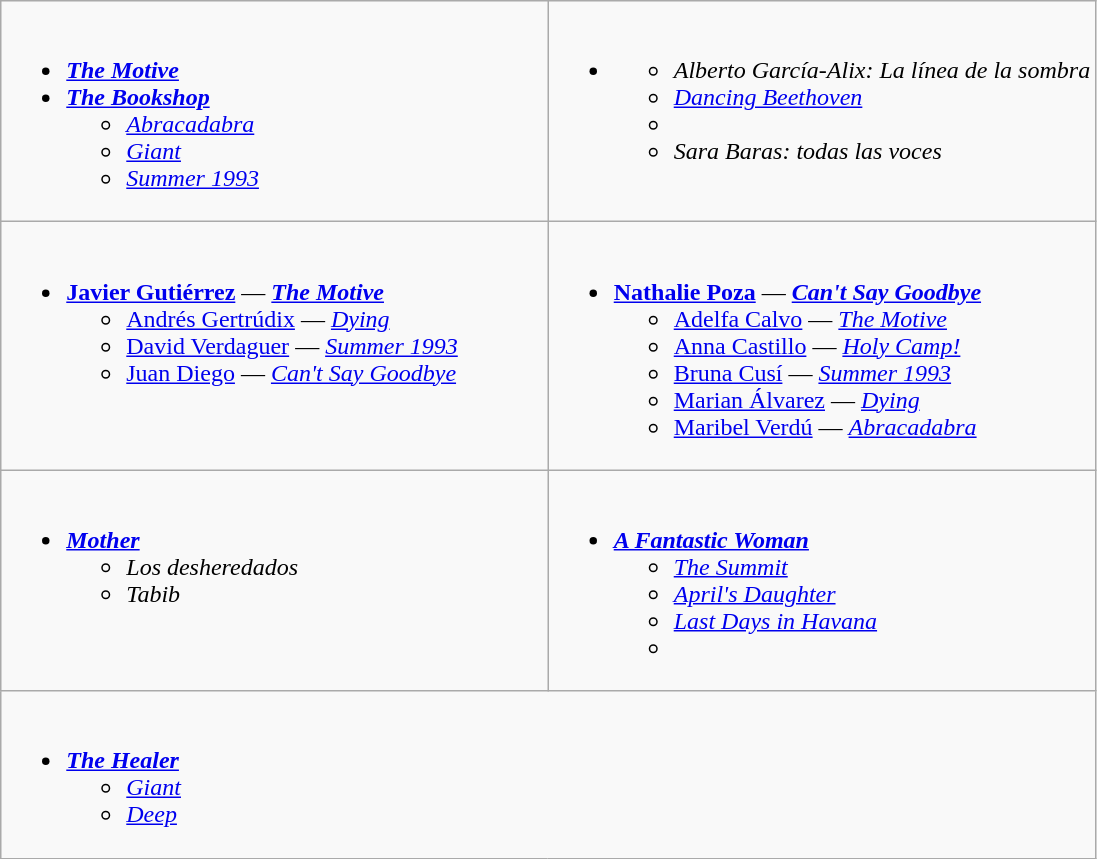<table class=wikitable style="width="100%">
<tr>
<td style="vertical-align:top;" width="50%"><br><ul><li><strong><em><a href='#'>The Motive</a></em></strong></li><li><strong><em><a href='#'>The Bookshop</a></em></strong><ul><li><em><a href='#'>Abracadabra</a></em></li><li><em><a href='#'>Giant</a></em></li><li><em><a href='#'>Summer 1993</a></em></li></ul></li></ul></td>
<td style="vertical-align:top;" width="50%"><br><ul><li><strong><em></em></strong><ul><li><em>Alberto García-Alix: La línea de la sombra</em></li><li><em><a href='#'>Dancing Beethoven</a></em></li><li><em></em></li><li><em>Sara Baras: todas las voces</em></li></ul></li></ul></td>
</tr>
<tr>
<td style="vertical-align:top;" width="50%"><br><ul><li><strong><a href='#'>Javier Gutiérrez</a></strong> — <strong><em><a href='#'>The Motive</a></em></strong><ul><li><a href='#'>Andrés Gertrúdix</a> — <em><a href='#'>Dying</a></em></li><li><a href='#'>David Verdaguer</a> — <em><a href='#'>Summer 1993</a></em></li><li><a href='#'>Juan Diego</a> — <em><a href='#'>Can't Say Goodbye</a></em></li></ul></li></ul></td>
<td style="vertical-align:top;" width="50%"><br><ul><li><strong><a href='#'>Nathalie Poza</a></strong> — <strong><em><a href='#'>Can't Say Goodbye</a></em></strong><ul><li><a href='#'>Adelfa Calvo</a> — <em><a href='#'>The Motive</a></em></li><li><a href='#'>Anna Castillo</a> — <em><a href='#'>Holy Camp!</a></em></li><li><a href='#'>Bruna Cusí</a> — <em><a href='#'>Summer 1993</a></em></li><li><a href='#'>Marian Álvarez</a> — <em><a href='#'>Dying</a></em></li><li><a href='#'>Maribel Verdú</a> — <em><a href='#'>Abracadabra</a></em></li></ul></li></ul></td>
</tr>
<tr>
<td style="vertical-align:top;" width="50%"><br><ul><li><strong><em><a href='#'>Mother</a></em></strong><ul><li><em>Los desheredados</em></li><li><em>Tabib</em></li></ul></li></ul></td>
<td style="vertical-align:top;" width="50%"><br><ul><li><strong><em><a href='#'>A Fantastic Woman</a></em></strong><ul><li><em><a href='#'>The Summit</a></em></li><li><em><a href='#'>April's Daughter</a></em></li><li><em><a href='#'>Last Days in Havana</a></em></li><li><em></em></li></ul></li></ul></td>
</tr>
<tr>
<td colspan = "2" style="vertical-align:top;" width="50%"><br><ul><li><strong><em><a href='#'>The Healer</a></em></strong><ul><li><em><a href='#'>Giant</a></em></li><li><em><a href='#'>Deep</a></em></li></ul></li></ul></td>
</tr>
</table>
